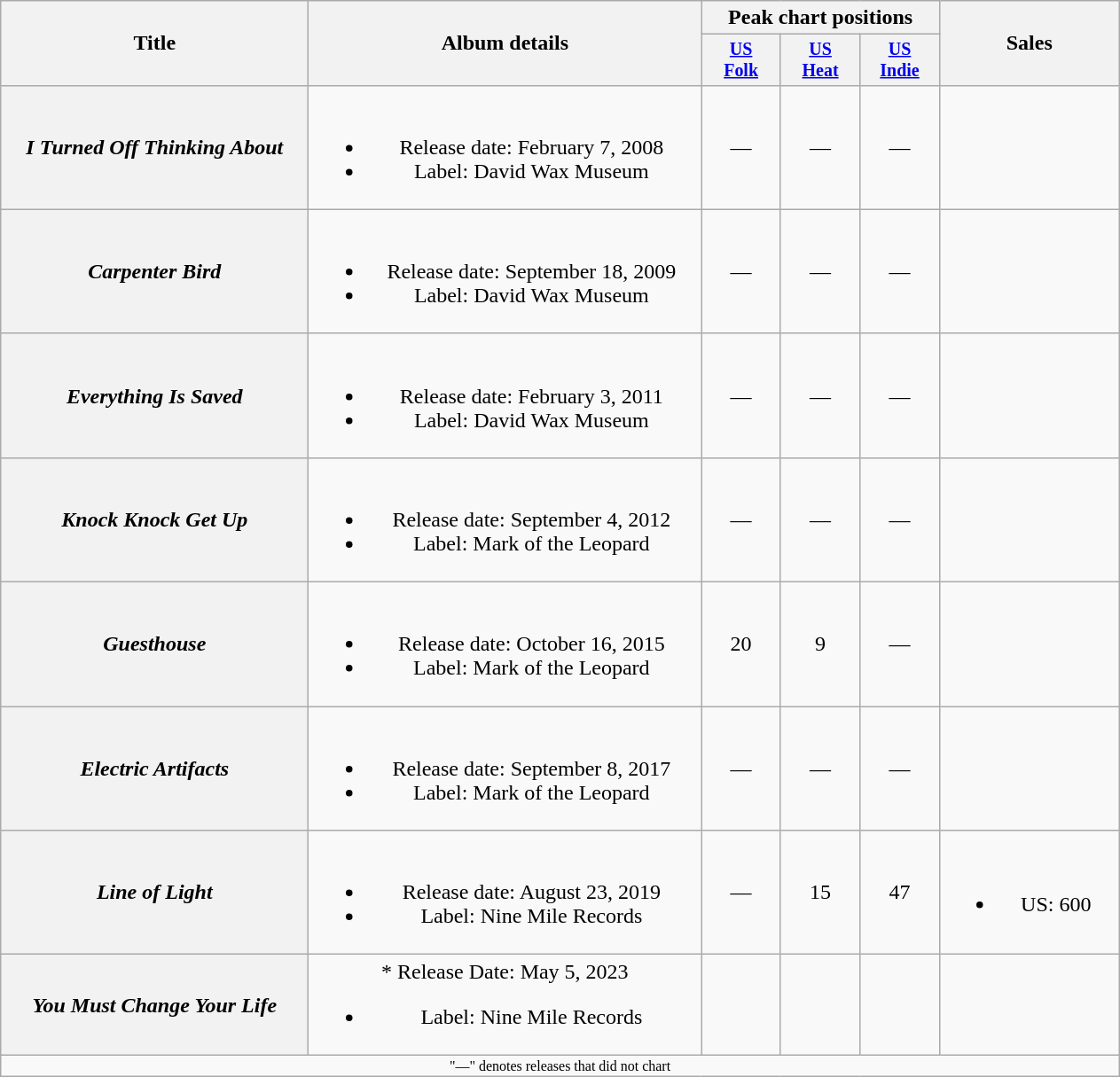<table class="wikitable plainrowheaders" style="text-align:center;">
<tr>
<th rowspan="2" style="width:14em;">Title</th>
<th rowspan="2" style="width:18em;">Album details</th>
<th colspan="3">Peak chart positions</th>
<th rowspan="2" style="width:8em;">Sales</th>
</tr>
<tr style="font-size:smaller;">
<th style="width:4em;"><a href='#'>US <br>Folk</a><br></th>
<th style="width:4em;"><a href='#'>US<br>Heat</a><br></th>
<th style="width:4em;"><a href='#'>US<br>Indie</a><br></th>
</tr>
<tr>
<th scope="row"><em>I Turned Off Thinking About</em></th>
<td><br><ul><li>Release date:  February 7, 2008</li><li>Label: David Wax Museum</li></ul></td>
<td>—</td>
<td>—</td>
<td>—</td>
<td></td>
</tr>
<tr>
<th scope="row"><em>Carpenter Bird</em></th>
<td><br><ul><li>Release date: September 18, 2009</li><li>Label: David Wax Museum</li></ul></td>
<td>—</td>
<td>—</td>
<td>—</td>
<td></td>
</tr>
<tr>
<th scope="row"><em>Everything Is Saved</em></th>
<td><br><ul><li>Release date:  February 3, 2011</li><li>Label: David Wax Museum</li></ul></td>
<td>—</td>
<td>—</td>
<td>—</td>
<td></td>
</tr>
<tr>
<th scope="row"><em>Knock Knock Get Up</em></th>
<td><br><ul><li>Release date: September 4, 2012</li><li>Label:  Mark of the Leopard</li></ul></td>
<td>—</td>
<td>—</td>
<td>—</td>
<td></td>
</tr>
<tr>
<th scope="row"><em>Guesthouse</em></th>
<td><br><ul><li>Release date: October 16, 2015</li><li>Label: Mark of the Leopard</li></ul></td>
<td>20</td>
<td>9</td>
<td>—</td>
<td></td>
</tr>
<tr>
<th scope="row"><em>Electric Artifacts</em></th>
<td><br><ul><li>Release date: September 8, 2017</li><li>Label: Mark of the Leopard</li></ul></td>
<td>—</td>
<td>—</td>
<td>—</td>
<td></td>
</tr>
<tr>
<th scope="row"><em>Line of Light</em></th>
<td><br><ul><li>Release date: August 23, 2019</li><li>Label: Nine Mile Records</li></ul></td>
<td>—</td>
<td>15</td>
<td>47</td>
<td><br><ul><li>US: 600</li></ul></td>
</tr>
<tr>
<th scope="row"><em>You Must Change Your Life</em></th>
<td>* Release Date: May 5, 2023<br><ul><li>Label: Nine Mile Records</li></ul></td>
<td></td>
<td></td>
<td></td>
<td></td>
</tr>
<tr>
<td colspan="6" style="font-size:8pt">"—" denotes releases that did not chart</td>
</tr>
</table>
